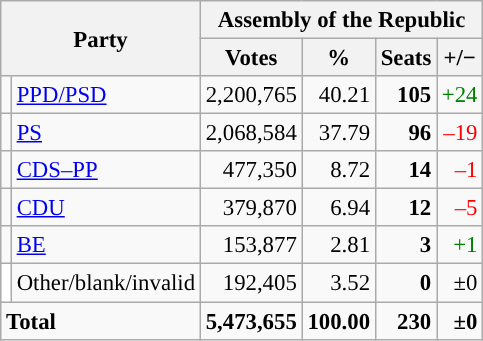<table class="wikitable" style="text-align:right; font-size:95%;">
<tr>
<th colspan="2" rowspan="2">Party</th>
<th colspan="4">Assembly of the Republic</th>
</tr>
<tr>
<th>Votes</th>
<th>%</th>
<th>Seats</th>
<th>+/−</th>
</tr>
<tr>
<td style="background:"></td>
<td align="left"><a href='#'>PPD/PSD</a></td>
<td>2,200,765</td>
<td>40.21</td>
<td><strong>105</strong></td>
<td style="color:green;">+24</td>
</tr>
<tr>
<td style="background:"></td>
<td align="left"><a href='#'>PS</a></td>
<td>2,068,584</td>
<td>37.79</td>
<td><strong>96</strong></td>
<td style="color:red;">–19</td>
</tr>
<tr>
<td style="background:"></td>
<td align="left"><a href='#'>CDS–PP</a></td>
<td>477,350</td>
<td>8.72</td>
<td><strong>14</strong></td>
<td style="color:red;">–1</td>
</tr>
<tr>
<td style="background:"></td>
<td align="left"><a href='#'>CDU</a></td>
<td>379,870</td>
<td>6.94</td>
<td><strong>12</strong></td>
<td style="color:red;">–5</td>
</tr>
<tr>
<td style="background:"></td>
<td align="left"><a href='#'>BE</a></td>
<td>153,877</td>
<td>2.81</td>
<td><strong>3</strong></td>
<td style="color:green;">+1</td>
</tr>
<tr>
<td style="background:white;"></td>
<td align="left">Other/blank/invalid</td>
<td>192,405</td>
<td>3.52</td>
<td><strong>0</strong></td>
<td>±0</td>
</tr>
<tr style="font-weight:bold">
<td colspan="2" align="left">Total</td>
<td>5,473,655</td>
<td>100.00</td>
<td>230</td>
<td>±0</td>
</tr>
</table>
